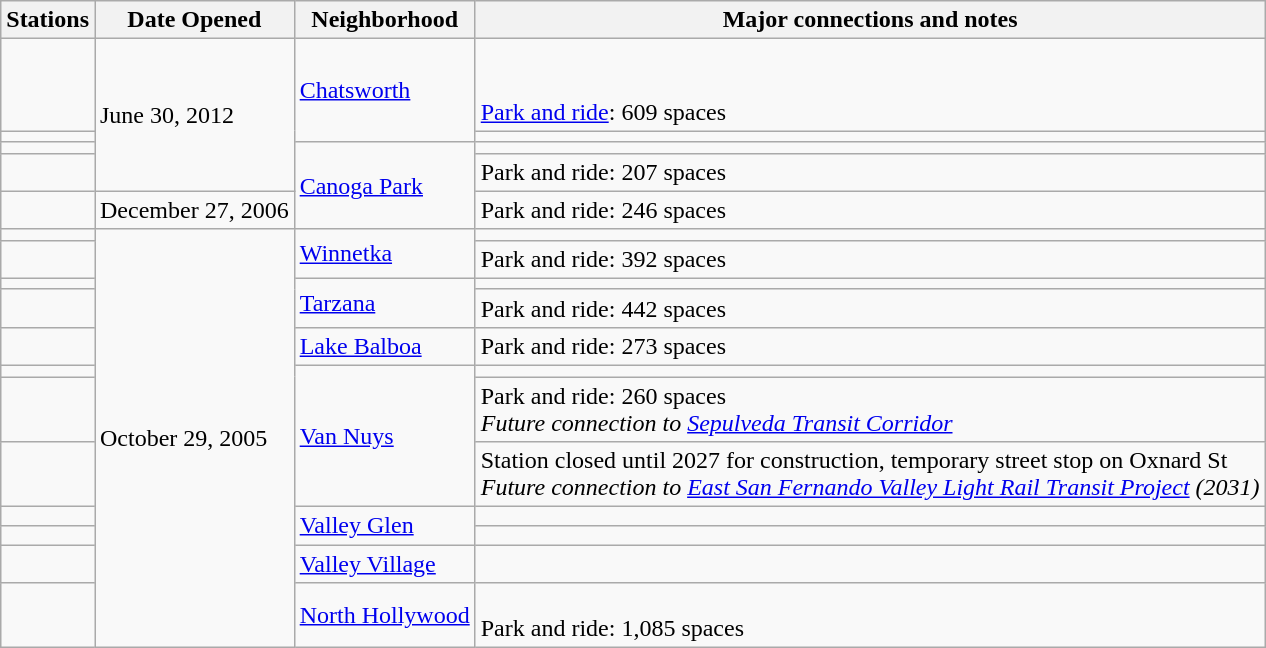<table class="wikitable">
<tr>
<th>Stations</th>
<th>Date Opened</th>
<th>Neighborhood<br></th>
<th>Major connections and notes</th>
</tr>
<tr>
<td></td>
<td rowspan="4">June 30, 2012</td>
<td rowspan="2"><a href='#'>Chatsworth</a></td>
<td> <br> <br><a href='#'>Park and ride</a>: 609 spaces</td>
</tr>
<tr>
<td></td>
<td></td>
</tr>
<tr>
<td></td>
<td rowspan="3"><a href='#'>Canoga Park</a></td>
<td></td>
</tr>
<tr>
<td></td>
<td>Park and ride: 207 spaces</td>
</tr>
<tr>
<td></td>
<td>December 27, 2006</td>
<td>Park and ride: 246 spaces</td>
</tr>
<tr>
<td></td>
<td rowspan="12">October 29, 2005</td>
<td rowspan="2"><a href='#'>Winnetka</a></td>
<td></td>
</tr>
<tr>
<td></td>
<td>Park and ride: 392 spaces</td>
</tr>
<tr>
<td></td>
<td rowspan="2"><a href='#'>Tarzana</a></td>
<td></td>
</tr>
<tr>
<td></td>
<td>Park and ride: 442 spaces</td>
</tr>
<tr>
<td></td>
<td><a href='#'>Lake Balboa</a></td>
<td>Park and ride: 273 spaces</td>
</tr>
<tr>
<td></td>
<td rowspan="3"><a href='#'>Van Nuys</a></td>
<td></td>
</tr>
<tr>
<td></td>
<td>Park and ride: 260 spaces<br> <em>Future connection to <a href='#'>Sepulveda Transit Corridor</a></em></td>
</tr>
<tr>
<td><s></s></td>
<td>Station closed until 2027 for construction, temporary street stop on Oxnard St<br> <em>Future connection to <a href='#'>East San Fernando Valley Light Rail Transit Project</a> (2031)</em></td>
</tr>
<tr>
<td></td>
<td rowspan="2"><a href='#'>Valley Glen</a></td>
<td></td>
</tr>
<tr>
<td></td>
<td></td>
</tr>
<tr>
<td></td>
<td><a href='#'>Valley Village</a></td>
<td></td>
</tr>
<tr>
<td></td>
<td><a href='#'>North Hollywood</a></td>
<td><br>Park and ride: 1,085 spaces</td>
</tr>
</table>
